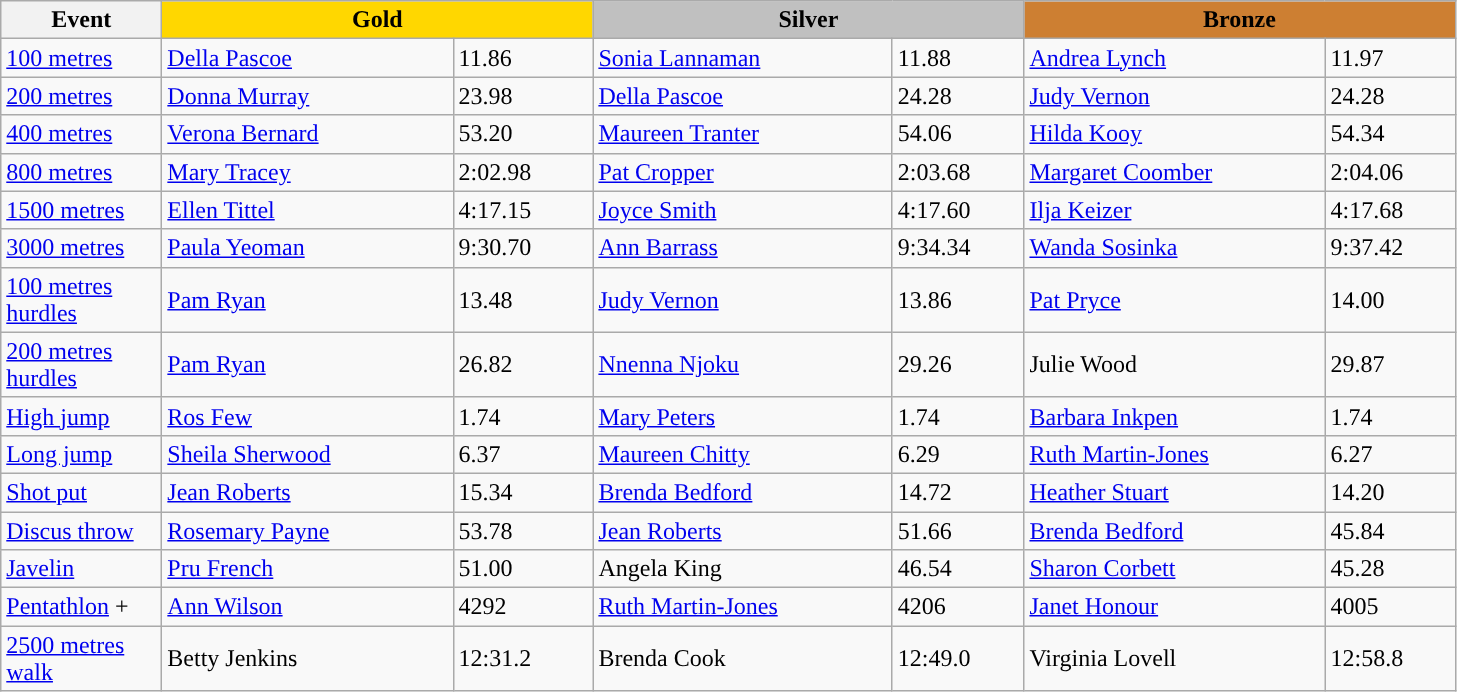<table class="wikitable" style="text-align:left">
<tr>
<th width=100>Event</th>
<th colspan="2" width="280" style="background:gold;">Gold</th>
<th colspan="2" width="280" style="background:silver;">Silver</th>
<th colspan="2" width="280" style="background:#CD7F32;">Bronze</th>
</tr>
<tr>
<td><a href='#'>100 metres</a></td>
<td><a href='#'>Della Pascoe</a></td>
<td>11.86</td>
<td><a href='#'>Sonia Lannaman</a></td>
<td>11.88</td>
<td><a href='#'>Andrea Lynch</a></td>
<td>11.97</td>
</tr>
<tr>
<td><a href='#'>200 metres</a></td>
<td><a href='#'>Donna Murray</a></td>
<td>23.98</td>
<td><a href='#'>Della Pascoe</a></td>
<td>24.28</td>
<td><a href='#'>Judy Vernon</a></td>
<td>24.28</td>
</tr>
<tr>
<td><a href='#'>400 metres</a></td>
<td><a href='#'>Verona Bernard</a></td>
<td>53.20</td>
<td><a href='#'>Maureen Tranter</a></td>
<td>54.06</td>
<td> <a href='#'>Hilda Kooy</a></td>
<td>54.34</td>
</tr>
<tr>
<td><a href='#'>800 metres</a></td>
<td> <a href='#'>Mary Tracey</a></td>
<td>2:02.98</td>
<td><a href='#'>Pat Cropper</a></td>
<td>2:03.68</td>
<td><a href='#'>Margaret Coomber</a></td>
<td>2:04.06</td>
</tr>
<tr>
<td><a href='#'>1500 metres</a></td>
<td> <a href='#'>Ellen Tittel</a></td>
<td>4:17.15</td>
<td><a href='#'>Joyce Smith</a></td>
<td>4:17.60</td>
<td> <a href='#'>Ilja Keizer</a></td>
<td>4:17.68</td>
</tr>
<tr>
<td><a href='#'>3000 metres</a></td>
<td><a href='#'>Paula Yeoman</a></td>
<td>9:30.70</td>
<td> <a href='#'>Ann Barrass</a></td>
<td>9:34.34</td>
<td> <a href='#'>Wanda Sosinka</a></td>
<td>9:37.42</td>
</tr>
<tr>
<td><a href='#'>100 metres hurdles</a></td>
<td> <a href='#'>Pam Ryan</a></td>
<td>13.48</td>
<td><a href='#'>Judy Vernon</a></td>
<td>13.86</td>
<td><a href='#'>Pat Pryce</a></td>
<td>14.00</td>
</tr>
<tr>
<td><a href='#'>200 metres hurdles</a></td>
<td> <a href='#'>Pam Ryan</a></td>
<td>26.82</td>
<td> <a href='#'>Nnenna Njoku</a></td>
<td>29.26</td>
<td>Julie Wood</td>
<td>29.87</td>
</tr>
<tr>
<td><a href='#'>High jump</a></td>
<td><a href='#'>Ros Few</a></td>
<td>1.74</td>
<td> <a href='#'>Mary Peters</a></td>
<td>1.74</td>
<td><a href='#'>Barbara Inkpen</a></td>
<td>1.74</td>
</tr>
<tr>
<td><a href='#'>Long jump</a></td>
<td><a href='#'>Sheila Sherwood</a></td>
<td>6.37</td>
<td><a href='#'>Maureen Chitty</a></td>
<td>6.29</td>
<td> <a href='#'>Ruth Martin-Jones</a></td>
<td>6.27</td>
</tr>
<tr>
<td><a href='#'>Shot put</a></td>
<td> <a href='#'>Jean Roberts</a></td>
<td>15.34</td>
<td><a href='#'>Brenda Bedford</a></td>
<td>14.72</td>
<td> <a href='#'>Heather Stuart</a></td>
<td>14.20</td>
</tr>
<tr>
<td><a href='#'>Discus throw</a></td>
<td> <a href='#'>Rosemary Payne</a></td>
<td>53.78</td>
<td> <a href='#'>Jean Roberts</a></td>
<td>51.66</td>
<td><a href='#'>Brenda Bedford</a></td>
<td>45.84</td>
</tr>
<tr>
<td><a href='#'>Javelin</a></td>
<td><a href='#'>Pru French</a></td>
<td>51.00</td>
<td>Angela King</td>
<td>46.54</td>
<td><a href='#'>Sharon Corbett</a></td>
<td>45.28</td>
</tr>
<tr>
<td><a href='#'>Pentathlon</a> +</td>
<td><a href='#'>Ann Wilson</a></td>
<td>4292</td>
<td> <a href='#'>Ruth Martin-Jones</a></td>
<td>4206</td>
<td><a href='#'>Janet Honour</a></td>
<td>4005</td>
</tr>
<tr>
<td><a href='#'>2500 metres walk</a></td>
<td>Betty Jenkins</td>
<td>12:31.2</td>
<td>Brenda Cook</td>
<td>12:49.0</td>
<td>Virginia Lovell</td>
<td>12:58.8</td>
</tr>
</table>
